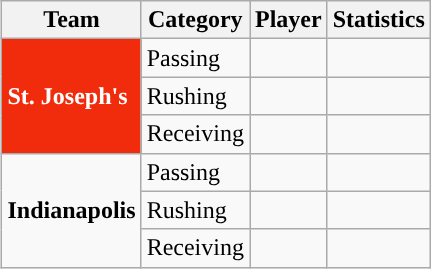<table class="wikitable" style="float: right;">
<tr>
<th>Team</th>
<th>Category</th>
<th>Player</th>
<th>Statistics</th>
</tr>
<tr>
<td rowspan=3 style="background:#f12c0d; color:white; "><strong>St. Joseph's</strong></td>
<td>Passing</td>
<td></td>
<td></td>
</tr>
<tr>
<td>Rushing</td>
<td></td>
<td></td>
</tr>
<tr>
<td>Receiving</td>
<td></td>
<td></td>
</tr>
<tr>
<td rowspan=3><strong>Indianapolis</strong></td>
<td>Passing</td>
<td></td>
<td></td>
</tr>
<tr>
<td>Rushing</td>
<td></td>
<td></td>
</tr>
<tr>
<td>Receiving</td>
<td></td>
<td></td>
</tr>
</table>
